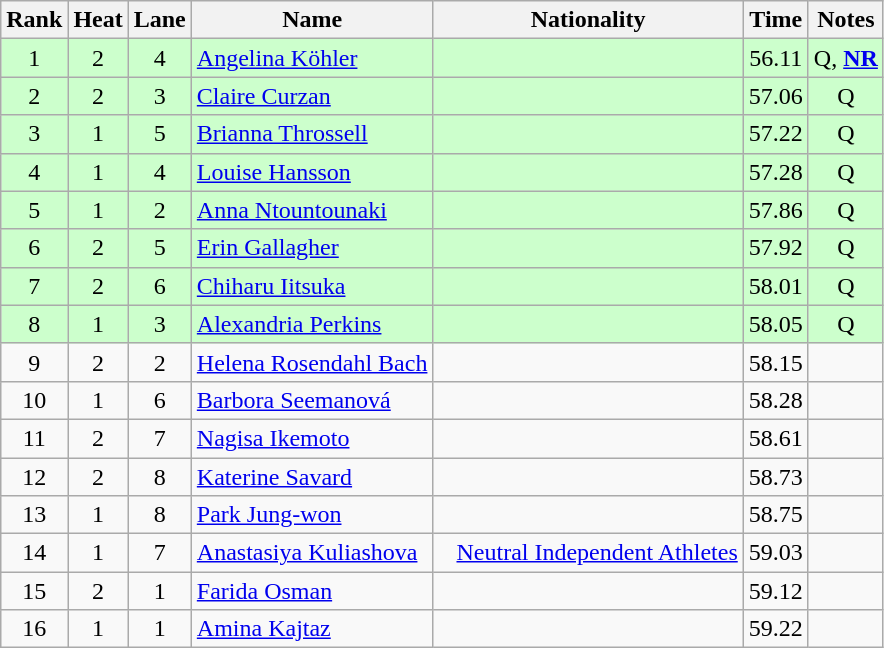<table class="wikitable sortable" style="text-align:center">
<tr>
<th>Rank</th>
<th>Heat</th>
<th>Lane</th>
<th>Name</th>
<th>Nationality</th>
<th>Time</th>
<th>Notes</th>
</tr>
<tr bgcolor=ccffcc>
<td>1</td>
<td>2</td>
<td>4</td>
<td align=left><a href='#'>Angelina Köhler</a></td>
<td align=left></td>
<td>56.11</td>
<td>Q, <strong><a href='#'>NR</a></strong></td>
</tr>
<tr bgcolor=ccffcc>
<td>2</td>
<td>2</td>
<td>3</td>
<td align=left><a href='#'>Claire Curzan</a></td>
<td align=left></td>
<td>57.06</td>
<td>Q</td>
</tr>
<tr bgcolor=ccffcc>
<td>3</td>
<td>1</td>
<td>5</td>
<td align=left><a href='#'>Brianna Throssell</a></td>
<td align=left></td>
<td>57.22</td>
<td>Q</td>
</tr>
<tr bgcolor=ccffcc>
<td>4</td>
<td>1</td>
<td>4</td>
<td align=left><a href='#'>Louise Hansson</a></td>
<td align=left></td>
<td>57.28</td>
<td>Q</td>
</tr>
<tr bgcolor=ccffcc>
<td>5</td>
<td>1</td>
<td>2</td>
<td align=left><a href='#'>Anna Ntountounaki</a></td>
<td align=left></td>
<td>57.86</td>
<td>Q</td>
</tr>
<tr bgcolor=ccffcc>
<td>6</td>
<td>2</td>
<td>5</td>
<td align=left><a href='#'>Erin Gallagher</a></td>
<td align=left></td>
<td>57.92</td>
<td>Q</td>
</tr>
<tr bgcolor=ccffcc>
<td>7</td>
<td>2</td>
<td>6</td>
<td align=left><a href='#'>Chiharu Iitsuka</a></td>
<td align=left></td>
<td>58.01</td>
<td>Q</td>
</tr>
<tr bgcolor=ccffcc>
<td>8</td>
<td>1</td>
<td>3</td>
<td align=left><a href='#'>Alexandria Perkins</a></td>
<td align=left></td>
<td>58.05</td>
<td>Q</td>
</tr>
<tr>
<td>9</td>
<td>2</td>
<td>2</td>
<td align=left><a href='#'>Helena Rosendahl Bach</a></td>
<td align=left></td>
<td>58.15</td>
<td></td>
</tr>
<tr>
<td>10</td>
<td>1</td>
<td>6</td>
<td align=left><a href='#'>Barbora Seemanová</a></td>
<td align=left></td>
<td>58.28</td>
<td></td>
</tr>
<tr>
<td>11</td>
<td>2</td>
<td>7</td>
<td align=left><a href='#'>Nagisa Ikemoto</a></td>
<td align=left></td>
<td>58.61</td>
<td></td>
</tr>
<tr>
<td>12</td>
<td>2</td>
<td>8</td>
<td align=left><a href='#'>Katerine Savard</a></td>
<td align=left></td>
<td>58.73</td>
<td></td>
</tr>
<tr>
<td>13</td>
<td>1</td>
<td>8</td>
<td align=left><a href='#'>Park Jung-won</a></td>
<td align=left></td>
<td>58.75</td>
<td></td>
</tr>
<tr>
<td>14</td>
<td>1</td>
<td>7</td>
<td align=left><a href='#'>Anastasiya Kuliashova</a></td>
<td>   <a href='#'>Neutral Independent Athletes</a></td>
<td>59.03</td>
<td></td>
</tr>
<tr>
<td>15</td>
<td>2</td>
<td>1</td>
<td align=left><a href='#'>Farida Osman</a></td>
<td align=left></td>
<td>59.12</td>
<td></td>
</tr>
<tr>
<td>16</td>
<td>1</td>
<td>1</td>
<td align=left><a href='#'>Amina Kajtaz</a></td>
<td align=left></td>
<td>59.22</td>
<td></td>
</tr>
</table>
